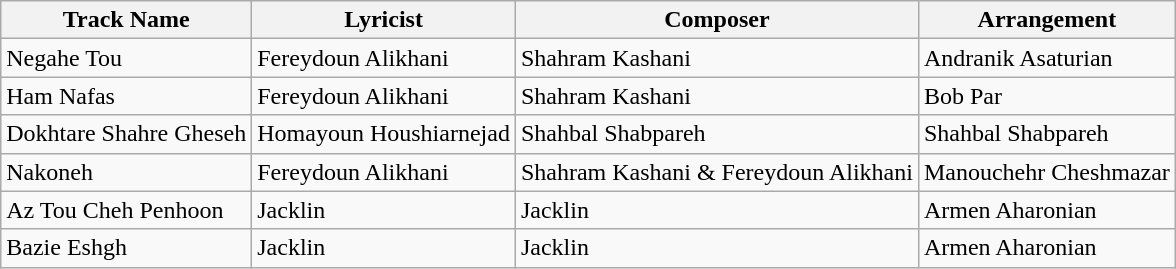<table class="wikitable">
<tr>
<th>Track Name</th>
<th>Lyricist</th>
<th>Composer</th>
<th>Arrangement</th>
</tr>
<tr>
<td><bdi>Negahe Tou</bdi></td>
<td>Fereydoun Alikhani</td>
<td>Shahram Kashani</td>
<td>Andranik Asaturian</td>
</tr>
<tr>
<td><bdi>Ham Nafas</bdi></td>
<td>Fereydoun Alikhani</td>
<td>Shahram Kashani</td>
<td>Bob Par</td>
</tr>
<tr>
<td><bdi>Dokhtare Shahre Gheseh</bdi></td>
<td>Homayoun Houshiarnejad</td>
<td>Shahbal Shabpareh</td>
<td>Shahbal Shabpareh</td>
</tr>
<tr>
<td><bdi>Nakoneh</bdi></td>
<td>Fereydoun Alikhani</td>
<td>Shahram Kashani & Fereydoun Alikhani</td>
<td>Manouchehr Cheshmazar</td>
</tr>
<tr>
<td><bdi>Az Tou Cheh Penhoon</bdi></td>
<td>Jacklin</td>
<td>Jacklin</td>
<td>Armen Aharonian</td>
</tr>
<tr>
<td><bdi>Bazie Eshgh</bdi></td>
<td>Jacklin</td>
<td>Jacklin</td>
<td>Armen Aharonian</td>
</tr>
</table>
